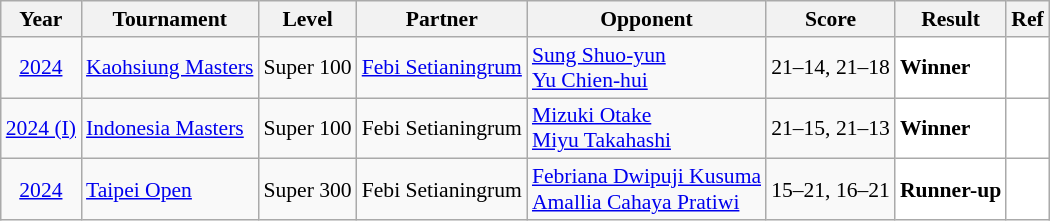<table class="sortable wikitable" style="font-size: 90%;">
<tr>
<th>Year</th>
<th>Tournament</th>
<th>Level</th>
<th>Partner</th>
<th>Opponent</th>
<th>Score</th>
<th>Result</th>
<th>Ref</th>
</tr>
<tr>
<td align="center"><a href='#'>2024</a></td>
<td align="left"><a href='#'>Kaohsiung Masters</a></td>
<td align="left">Super 100</td>
<td align="left"> <a href='#'>Febi Setianingrum</a></td>
<td align="left"> <a href='#'>Sung Shuo-yun</a><br> <a href='#'>Yu Chien-hui</a></td>
<td align="left">21–14, 21–18</td>
<td style="text-align:left; background:white"> <strong>Winner</strong></td>
<td style="text-align:center; background:white"></td>
</tr>
<tr>
<td align="center"><a href='#'>2024 (I)</a></td>
<td align="left"><a href='#'>Indonesia Masters</a></td>
<td align="left">Super 100</td>
<td align="left"> Febi Setianingrum</td>
<td align="left"> <a href='#'>Mizuki Otake</a><br> <a href='#'>Miyu Takahashi</a></td>
<td align="left">21–15, 21–13</td>
<td style="text-align:left; background:white"> <strong>Winner</strong></td>
<td style="text-align:center; background:white"></td>
</tr>
<tr>
<td align="center"><a href='#'>2024</a></td>
<td align="left"><a href='#'>Taipei Open</a></td>
<td align="left">Super 300</td>
<td align="left"> Febi Setianingrum</td>
<td align="left"> <a href='#'>Febriana Dwipuji Kusuma</a><br> <a href='#'>Amallia Cahaya Pratiwi</a></td>
<td align="left">15–21, 16–21</td>
<td style="text-align:left; background:white"> <strong>Runner-up</strong></td>
<td style="text-align:center; background:white"></td>
</tr>
</table>
